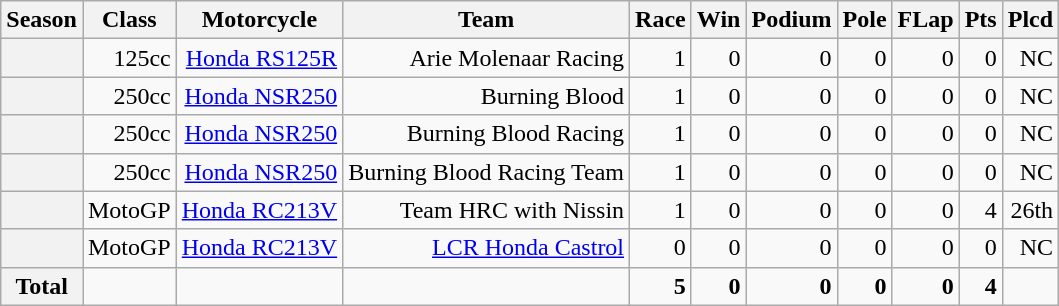<table class="wikitable" style=text-align:right>
<tr>
<th>Season</th>
<th>Class</th>
<th>Motorcycle</th>
<th>Team</th>
<th>Race</th>
<th>Win</th>
<th>Podium</th>
<th>Pole</th>
<th>FLap</th>
<th>Pts</th>
<th>Plcd</th>
</tr>
<tr>
<th></th>
<td>125cc</td>
<td><a href='#'>Honda RS125R</a></td>
<td>Arie Molenaar Racing</td>
<td>1</td>
<td>0</td>
<td>0</td>
<td>0</td>
<td>0</td>
<td>0</td>
<td>NC</td>
</tr>
<tr>
<th></th>
<td>250cc</td>
<td><a href='#'>Honda NSR250</a></td>
<td>Burning Blood</td>
<td>1</td>
<td>0</td>
<td>0</td>
<td>0</td>
<td>0</td>
<td>0</td>
<td>NC</td>
</tr>
<tr>
<th></th>
<td>250cc</td>
<td><a href='#'>Honda NSR250</a></td>
<td>Burning Blood Racing</td>
<td>1</td>
<td>0</td>
<td>0</td>
<td>0</td>
<td>0</td>
<td>0</td>
<td>NC</td>
</tr>
<tr>
<th></th>
<td>250cc</td>
<td><a href='#'>Honda NSR250</a></td>
<td>Burning Blood Racing Team</td>
<td>1</td>
<td>0</td>
<td>0</td>
<td>0</td>
<td>0</td>
<td>0</td>
<td>NC</td>
</tr>
<tr>
<th></th>
<td>MotoGP</td>
<td><a href='#'>Honda RC213V</a></td>
<td>Team HRC with Nissin</td>
<td>1</td>
<td>0</td>
<td>0</td>
<td>0</td>
<td>0</td>
<td>4</td>
<td>26th</td>
</tr>
<tr>
<th></th>
<td>MotoGP</td>
<td><a href='#'>Honda RC213V</a></td>
<td><a href='#'>LCR Honda Castrol</a></td>
<td>0</td>
<td>0</td>
<td>0</td>
<td>0</td>
<td>0</td>
<td>0</td>
<td>NC</td>
</tr>
<tr>
<th>Total</th>
<td></td>
<td></td>
<td></td>
<td><strong>5</strong></td>
<td><strong>0</strong></td>
<td><strong>0</strong></td>
<td><strong>0</strong></td>
<td><strong>0</strong></td>
<td><strong>4</strong></td>
<td></td>
</tr>
</table>
